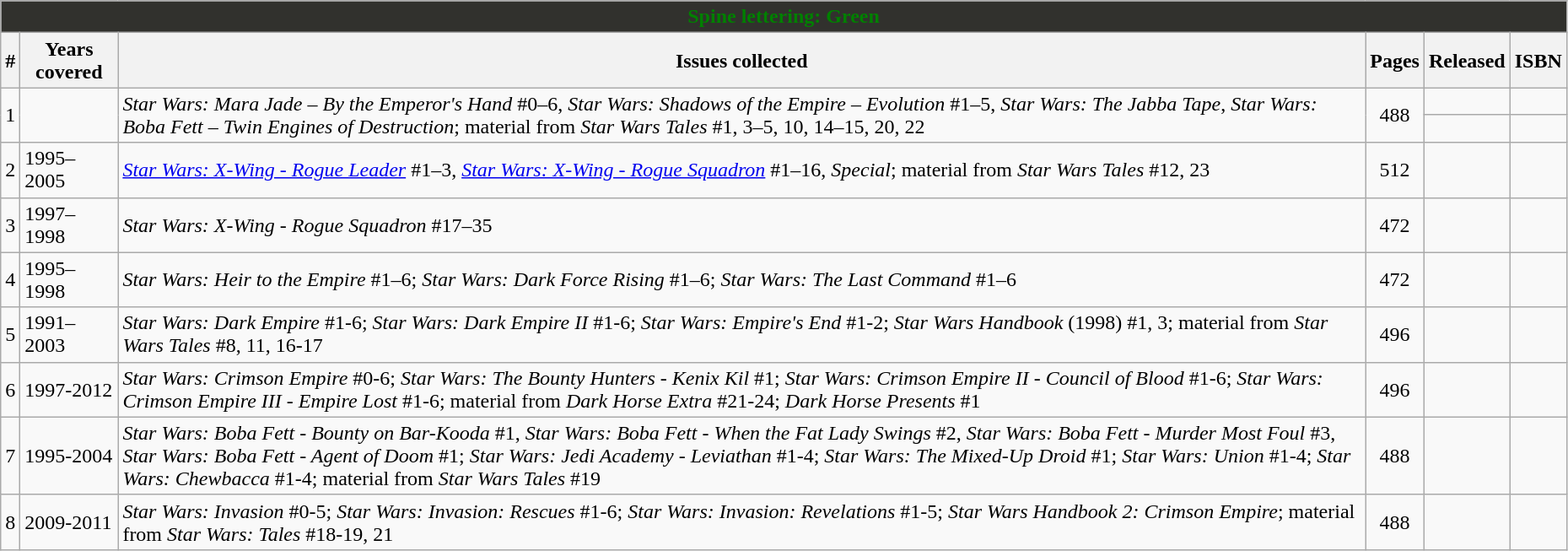<table class="wikitable sortable" width=98%>
<tr>
<th colspan=6 style="background-color: #31312D; color: green;">Spine lettering: Green</th>
</tr>
<tr>
<th class="unsortable">#</th>
<th>Years covered</th>
<th class="unsortable">Issues collected</th>
<th class="unsortable">Pages</th>
<th>Released</th>
<th class="unsortable">ISBN</th>
</tr>
<tr>
<td rowspan=2>1</td>
<td rowspan=2></td>
<td rowspan=2><em>Star Wars: Mara Jade – By the Emperor's Hand</em> #0–6, <em>Star Wars: Shadows of the Empire – Evolution</em> #1–5, <em>Star Wars: The Jabba Tape</em>, <em>Star Wars: Boba Fett – Twin Engines of Destruction</em>; material from <em>Star Wars Tales</em> #1, 3–5, 10, 14–15, 20, 22</td>
<td style="text-align: center;" rowspan=2>488</td>
<td></td>
<td></td>
</tr>
<tr>
<td></td>
<td></td>
</tr>
<tr>
<td>2</td>
<td>1995–2005</td>
<td><em><a href='#'>Star Wars: X-Wing - Rogue Leader</a></em> #1–3, <em><a href='#'>Star Wars: X-Wing - Rogue Squadron</a></em> #1–16, <em>Special</em>; material from <em>Star Wars Tales</em> #12, 23</td>
<td style="text-align: center;">512</td>
<td></td>
<td></td>
</tr>
<tr>
<td>3</td>
<td>1997–1998</td>
<td><em>Star Wars: X-Wing - Rogue Squadron</em> #17–35</td>
<td style="text-align: center;">472</td>
<td></td>
<td></td>
</tr>
<tr>
<td>4</td>
<td>1995–1998</td>
<td><em>Star Wars: Heir to the Empire</em> #1–6; <em>Star Wars: Dark Force Rising</em> #1–6; <em>Star Wars: The Last Command</em> #1–6</td>
<td style="text-align: center;">472</td>
<td></td>
<td></td>
</tr>
<tr>
<td>5</td>
<td>1991–2003</td>
<td><em>Star Wars: Dark Empire</em> #1-6; <em>Star Wars: Dark Empire II</em> #1-6; <em>Star Wars: Empire's End</em> #1-2; <em>Star Wars Handbook</em> (1998) #1, 3; material from  <em>Star Wars Tales</em> #8, 11, 16-17</td>
<td style="text-align: center;">496</td>
<td></td>
<td></td>
</tr>
<tr>
<td>6</td>
<td>1997-2012</td>
<td><em>Star Wars: Crimson Empire</em> #0-6; <em>Star Wars: The Bounty Hunters - Kenix Kil</em> #1; <em>Star Wars: Crimson Empire II - Council of Blood</em> #1-6; <em>Star Wars: Crimson Empire III - Empire Lost</em> #1-6; material from <em>Dark Horse Extra</em> #21-24; <em>Dark Horse Presents</em> #1</td>
<td style="text-align: center;">496</td>
<td></td>
<td></td>
</tr>
<tr>
<td>7</td>
<td>1995-2004</td>
<td><em>Star Wars: Boba Fett - Bounty on Bar-Kooda</em> #1, <em>Star Wars: Boba Fett - When the Fat Lady Swings</em> #2, <em>Star Wars: Boba Fett - Murder Most Foul</em> #3, <em>Star Wars: Boba Fett - Agent of Doom</em> #1; <em>Star Wars: Jedi Academy - Leviathan</em> #1-4; <em>Star Wars: The Mixed-Up Droid</em> #1; <em>Star Wars: Union</em> #1-4; <em>Star Wars: Chewbacca</em> #1-4; material from <em>Star Wars Tales</em> #19</td>
<td style="text-align: center;">488</td>
<td></td>
<td></td>
</tr>
<tr>
<td>8</td>
<td>2009-2011</td>
<td><em>Star Wars: Invasion</em> #0-5; <em>Star Wars: Invasion: Rescues</em> #1-6; <em>Star Wars: Invasion: Revelations</em> #1-5; <em>Star Wars Handbook 2: Crimson Empire</em>; material from <em>Star Wars: Tales</em> #18-19, 21</td>
<td style="text-align: center;">488</td>
<td></td>
<td></td>
</tr>
</table>
